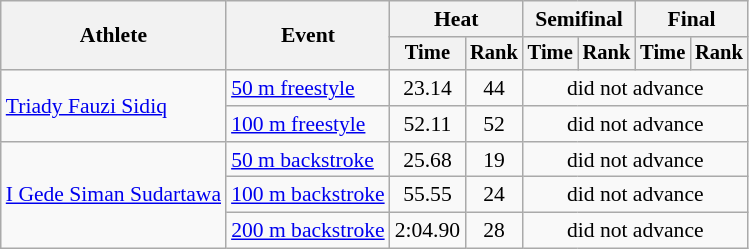<table class=wikitable style="font-size:90%">
<tr>
<th rowspan="2">Athlete</th>
<th rowspan="2">Event</th>
<th colspan="2">Heat</th>
<th colspan="2">Semifinal</th>
<th colspan="2">Final</th>
</tr>
<tr style="font-size:95%">
<th>Time</th>
<th>Rank</th>
<th>Time</th>
<th>Rank</th>
<th>Time</th>
<th>Rank</th>
</tr>
<tr align=center>
<td align=left rowspan=2><a href='#'>Triady Fauzi Sidiq</a></td>
<td align=left><a href='#'>50 m freestyle</a></td>
<td>23.14</td>
<td>44</td>
<td colspan=4>did not advance</td>
</tr>
<tr align=center>
<td align=left><a href='#'>100 m freestyle</a></td>
<td>52.11</td>
<td>52</td>
<td colspan=4>did not advance</td>
</tr>
<tr align=center>
<td align=left rowspan=3><a href='#'>I Gede Siman Sudartawa</a></td>
<td align=left><a href='#'>50 m backstroke</a></td>
<td>25.68</td>
<td>19</td>
<td colspan=4>did not advance</td>
</tr>
<tr align=center>
<td align=left><a href='#'>100 m backstroke</a></td>
<td>55.55</td>
<td>24</td>
<td colspan=4>did not advance</td>
</tr>
<tr align=center>
<td align=left><a href='#'>200 m backstroke</a></td>
<td>2:04.90</td>
<td>28</td>
<td colspan=4>did not advance</td>
</tr>
</table>
